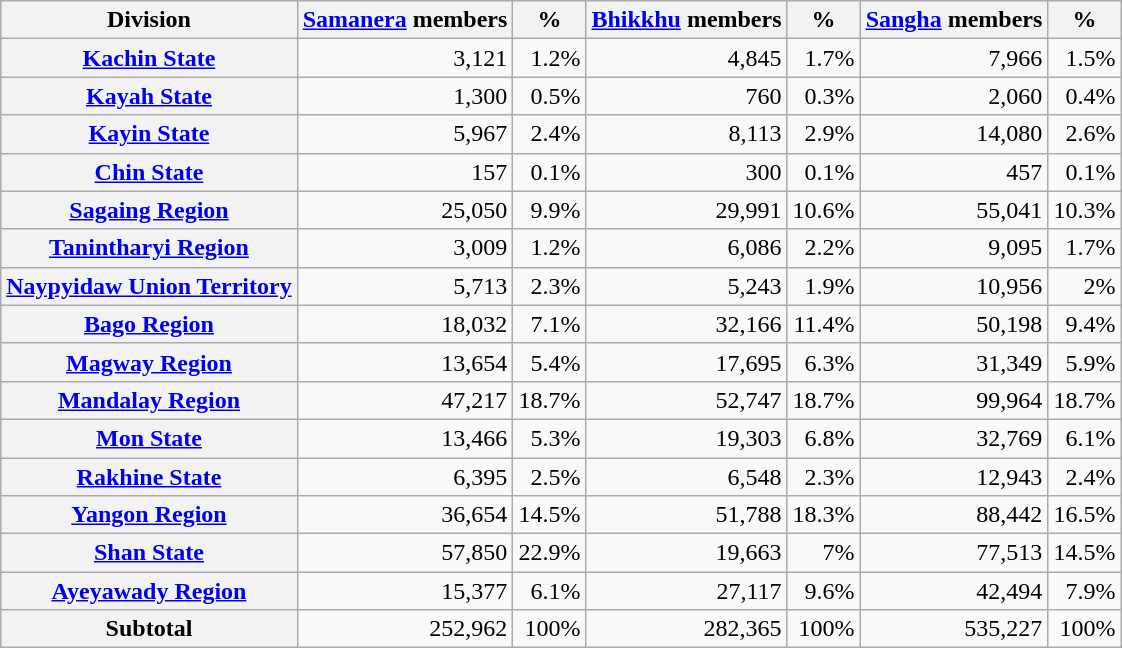<table class="wikitable sortable" style="text-align:right">
<tr>
<th>Division</th>
<th><a href='#'>Samanera</a> members</th>
<th>%</th>
<th><a href='#'>Bhikkhu</a> members</th>
<th>%</th>
<th><a href='#'>Sangha</a> members</th>
<th>%</th>
</tr>
<tr>
<th><a href='#'>Kachin State</a></th>
<td>3,121</td>
<td>1.2%</td>
<td>4,845</td>
<td>1.7%</td>
<td>7,966</td>
<td>1.5%</td>
</tr>
<tr>
<th><a href='#'>Kayah State</a></th>
<td>1,300</td>
<td>0.5%</td>
<td>760</td>
<td>0.3%</td>
<td>2,060</td>
<td>0.4%</td>
</tr>
<tr>
<th><a href='#'>Kayin State</a></th>
<td>5,967</td>
<td>2.4%</td>
<td>8,113</td>
<td>2.9%</td>
<td>14,080</td>
<td>2.6%</td>
</tr>
<tr>
<th><a href='#'>Chin State</a></th>
<td>157</td>
<td>0.1%</td>
<td>300</td>
<td>0.1%</td>
<td>457</td>
<td>0.1%</td>
</tr>
<tr>
<th><a href='#'>Sagaing Region</a></th>
<td>25,050</td>
<td>9.9%</td>
<td>29,991</td>
<td>10.6%</td>
<td>55,041</td>
<td>10.3%</td>
</tr>
<tr>
<th><a href='#'>Tanintharyi Region</a></th>
<td>3,009</td>
<td>1.2%</td>
<td>6,086</td>
<td>2.2%</td>
<td>9,095</td>
<td>1.7%</td>
</tr>
<tr>
<th><a href='#'>Naypyidaw Union Territory</a></th>
<td>5,713</td>
<td>2.3%</td>
<td>5,243</td>
<td>1.9%</td>
<td>10,956</td>
<td>2%</td>
</tr>
<tr>
<th><a href='#'>Bago Region</a></th>
<td>18,032</td>
<td>7.1%</td>
<td>32,166</td>
<td>11.4%</td>
<td>50,198</td>
<td>9.4%</td>
</tr>
<tr>
<th><a href='#'>Magway Region</a></th>
<td>13,654</td>
<td>5.4%</td>
<td>17,695</td>
<td>6.3%</td>
<td>31,349</td>
<td>5.9%</td>
</tr>
<tr>
<th><a href='#'>Mandalay Region</a></th>
<td>47,217</td>
<td>18.7%</td>
<td>52,747</td>
<td>18.7%</td>
<td>99,964</td>
<td>18.7%</td>
</tr>
<tr>
<th><a href='#'>Mon State</a></th>
<td>13,466</td>
<td>5.3%</td>
<td>19,303</td>
<td>6.8%</td>
<td>32,769</td>
<td>6.1%</td>
</tr>
<tr>
<th><a href='#'>Rakhine State</a></th>
<td>6,395</td>
<td>2.5%</td>
<td>6,548</td>
<td>2.3%</td>
<td>12,943</td>
<td>2.4%</td>
</tr>
<tr>
<th><a href='#'>Yangon Region</a></th>
<td>36,654</td>
<td>14.5%</td>
<td>51,788</td>
<td>18.3%</td>
<td>88,442</td>
<td>16.5%</td>
</tr>
<tr>
<th><a href='#'>Shan State</a></th>
<td>57,850</td>
<td>22.9%</td>
<td>19,663</td>
<td>7%</td>
<td>77,513</td>
<td>14.5%</td>
</tr>
<tr>
<th><a href='#'>Ayeyawady Region</a></th>
<td>15,377</td>
<td>6.1%</td>
<td>27,117</td>
<td>9.6%</td>
<td>42,494</td>
<td>7.9%</td>
</tr>
<tr>
<th>Subtotal</th>
<td>252,962</td>
<td>100%</td>
<td>282,365</td>
<td>100%</td>
<td>535,227</td>
<td>100%</td>
</tr>
</table>
